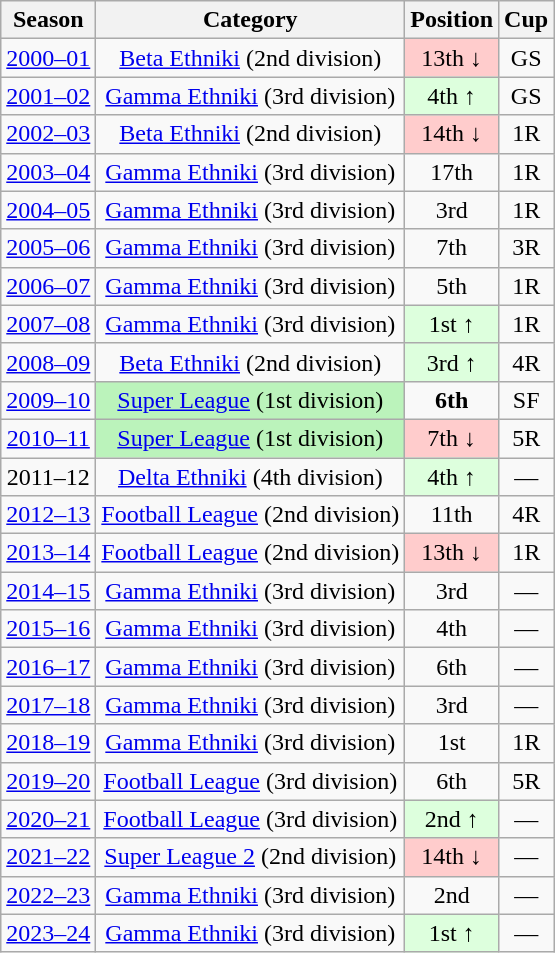<table class="wikitable">
<tr>
<th>Season</th>
<th>Category</th>
<th>Position</th>
<th>Cup</th>
</tr>
<tr>
<td align=center><a href='#'>2000–01</a></td>
<td align=center><a href='#'>Beta Ethniki</a> (2nd division)</td>
<td style="background:#ffcccc" align=center>13th ↓</td>
<td align=center>GS</td>
</tr>
<tr>
<td align=center><a href='#'>2001–02</a></td>
<td align=center><a href='#'>Gamma Ethniki</a> (3rd division)</td>
<td style="background:#ddffdd" align=center>4th ↑</td>
<td align=center>GS</td>
</tr>
<tr>
<td align=center><a href='#'>2002–03</a></td>
<td align=center><a href='#'>Beta Ethniki</a> (2nd division)</td>
<td style="background:#ffcccc" align=center>14th ↓</td>
<td align=center>1R</td>
</tr>
<tr>
<td align=center><a href='#'>2003–04</a></td>
<td align=center><a href='#'>Gamma Ethniki</a> (3rd division)</td>
<td align=center>17th</td>
<td align=center>1R</td>
</tr>
<tr>
<td align=center><a href='#'>2004–05</a></td>
<td align=center><a href='#'>Gamma Ethniki</a> (3rd division)</td>
<td align=center>3rd</td>
<td align=center>1R</td>
</tr>
<tr>
<td align=center><a href='#'>2005–06</a></td>
<td align=center><a href='#'>Gamma Ethniki</a> (3rd division)</td>
<td align=center>7th</td>
<td align=center>3R</td>
</tr>
<tr>
<td align=center><a href='#'>2006–07</a></td>
<td align=center><a href='#'>Gamma Ethniki</a> (3rd division)</td>
<td align=center>5th</td>
<td align=center>1R</td>
</tr>
<tr>
<td align=center><a href='#'>2007–08</a></td>
<td align=center><a href='#'>Gamma Ethniki</a> (3rd division)</td>
<td style="background:#ddffdd" align=center>1st ↑</td>
<td align=center>1R</td>
</tr>
<tr>
<td align=center><a href='#'>2008–09</a></td>
<td align=center><a href='#'>Beta Ethniki</a> (2nd division)</td>
<td style="background:#ddffdd" align=center>3rd ↑</td>
<td align=center>4R</td>
</tr>
<tr>
<td align=center><a href='#'>2009–10</a></td>
<td bgcolor=#BBF3BB align=center><a href='#'>Super League</a> (1st division)</td>
<td align=center><strong>6th</strong></td>
<td align=center>SF</td>
</tr>
<tr>
<td align=center><a href='#'>2010–11</a></td>
<td bgcolor=#BBF3BB align=center><a href='#'>Super League</a> (1st division)</td>
<td style="background:#ffcccc" align=center>7th ↓</td>
<td align=center>5R</td>
</tr>
<tr>
<td align=center>2011–12</td>
<td align=center><a href='#'>Delta Ethniki</a> (4th division)</td>
<td style="background:#ddffdd" align=center>4th ↑</td>
<td align=center>—</td>
</tr>
<tr>
<td align=center><a href='#'>2012–13</a></td>
<td align=center><a href='#'>Football League</a> (2nd division)</td>
<td align=center>11th</td>
<td align=center>4R</td>
</tr>
<tr>
<td align=center><a href='#'>2013–14</a></td>
<td align=center><a href='#'>Football League</a> (2nd division)</td>
<td style="background:#ffcccc" align=center>13th ↓</td>
<td align=center>1R</td>
</tr>
<tr>
<td align=center><a href='#'>2014–15</a></td>
<td align=center><a href='#'>Gamma Ethniki</a> (3rd division)</td>
<td align=center>3rd</td>
<td align=center>—</td>
</tr>
<tr>
<td align=center><a href='#'>2015–16</a></td>
<td align=center><a href='#'>Gamma Ethniki</a> (3rd division)</td>
<td align=center>4th</td>
<td align=center>—</td>
</tr>
<tr>
<td align=center><a href='#'>2016–17</a></td>
<td align=center><a href='#'>Gamma Ethniki</a> (3rd division)</td>
<td align=center>6th</td>
<td align=center>—</td>
</tr>
<tr>
<td align=center><a href='#'>2017–18</a></td>
<td align=center><a href='#'>Gamma Ethniki</a> (3rd division)</td>
<td align=center>3rd</td>
<td align=center>—</td>
</tr>
<tr>
<td align=center><a href='#'>2018–19</a></td>
<td align=center><a href='#'>Gamma Ethniki</a> (3rd division)</td>
<td align=center>1st</td>
<td align=center>1R</td>
</tr>
<tr>
<td align=center><a href='#'>2019–20</a></td>
<td align=center><a href='#'>Football League</a> (3rd division)</td>
<td align=center>6th</td>
<td align=center>5R</td>
</tr>
<tr>
<td align=center><a href='#'>2020–21</a></td>
<td align=center><a href='#'>Football League</a> (3rd division)</td>
<td style="background:#ddffdd" align=center>2nd ↑</td>
<td align=center>—</td>
</tr>
<tr>
<td align=center><a href='#'>2021–22</a></td>
<td align=center><a href='#'>Super League 2</a> (2nd division)</td>
<td style="background:#ffcccc" align=center>14th ↓</td>
<td align=center>—</td>
</tr>
<tr>
<td align=center><a href='#'>2022–23</a></td>
<td align=center><a href='#'>Gamma Ethniki</a> (3rd division)</td>
<td align=center>2nd</td>
<td align=center>—</td>
</tr>
<tr>
<td align=center><a href='#'>2023–24</a></td>
<td align=center><a href='#'>Gamma Ethniki</a> (3rd division)</td>
<td style="background:#ddffdd" align=center>1st ↑</td>
<td align=center>—</td>
</tr>
</table>
